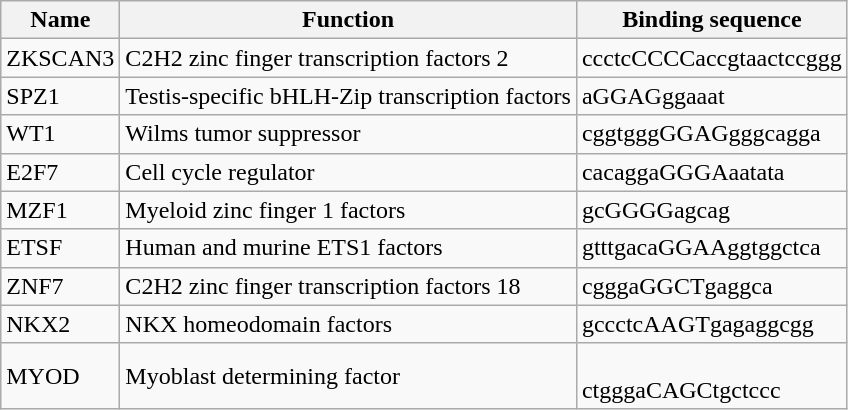<table class="wikitable">
<tr>
<th>Name</th>
<th>Function</th>
<th>Binding sequence</th>
</tr>
<tr>
<td>ZKSCAN3</td>
<td>C2H2 zinc finger transcription factors 2</td>
<td>ccctcCCCCaccgtaactccggg</td>
</tr>
<tr>
<td>SPZ1</td>
<td>Testis-specific bHLH-Zip transcription factors</td>
<td>aGGAGggaaat</td>
</tr>
<tr>
<td>WT1</td>
<td>Wilms tumor suppressor</td>
<td>cggtgggGGAGgggcagga</td>
</tr>
<tr>
<td>E2F7</td>
<td>Cell cycle regulator</td>
<td>cacaggaGGGAaatata</td>
</tr>
<tr>
<td>MZF1</td>
<td>Myeloid zinc finger 1 factors</td>
<td>gcGGGGagcag</td>
</tr>
<tr>
<td>ETSF</td>
<td>Human and murine ETS1 factors</td>
<td>gtttgacaGGAAggtggctca</td>
</tr>
<tr>
<td>ZNF7</td>
<td>C2H2 zinc finger transcription factors 18</td>
<td>cgggaGGCTgaggca</td>
</tr>
<tr>
<td>NKX2</td>
<td>NKX homeodomain factors</td>
<td>gccctcAAGTgagaggcgg</td>
</tr>
<tr>
<td>MYOD</td>
<td>Myoblast determining factor</td>
<td><br>ctgggaCAGCtgctccc</td>
</tr>
</table>
